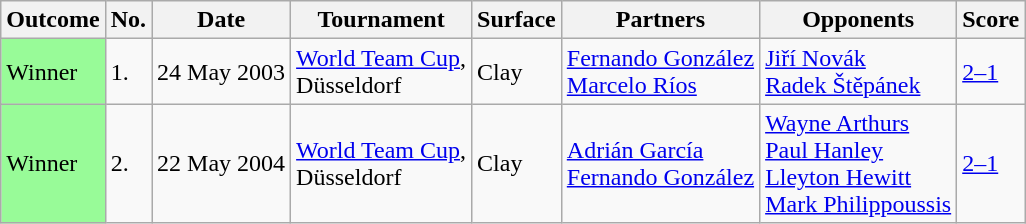<table class="sortable wikitable">
<tr>
<th>Outcome</th>
<th>No.</th>
<th>Date</th>
<th>Tournament</th>
<th>Surface</th>
<th>Partners</th>
<th>Opponents</th>
<th>Score</th>
</tr>
<tr>
<td style="background:#98fb98;">Winner</td>
<td>1.</td>
<td>24 May 2003</td>
<td><a href='#'>World Team Cup</a>,<br>Düsseldorf</td>
<td>Clay</td>
<td> <a href='#'>Fernando González</a><br> <a href='#'>Marcelo Ríos</a></td>
<td> <a href='#'>Jiří Novák</a><br> <a href='#'>Radek Štěpánek</a></td>
<td><a href='#'>2–1</a></td>
</tr>
<tr>
<td style="background:#98fb98;">Winner</td>
<td>2.</td>
<td>22 May 2004</td>
<td><a href='#'>World Team Cup</a>,<br>Düsseldorf</td>
<td>Clay</td>
<td> <a href='#'>Adrián García</a><br> <a href='#'>Fernando González</a></td>
<td> <a href='#'>Wayne Arthurs</a><br> <a href='#'>Paul Hanley</a><br> <a href='#'>Lleyton Hewitt</a><br> <a href='#'>Mark Philippoussis</a></td>
<td><a href='#'>2–1</a></td>
</tr>
</table>
